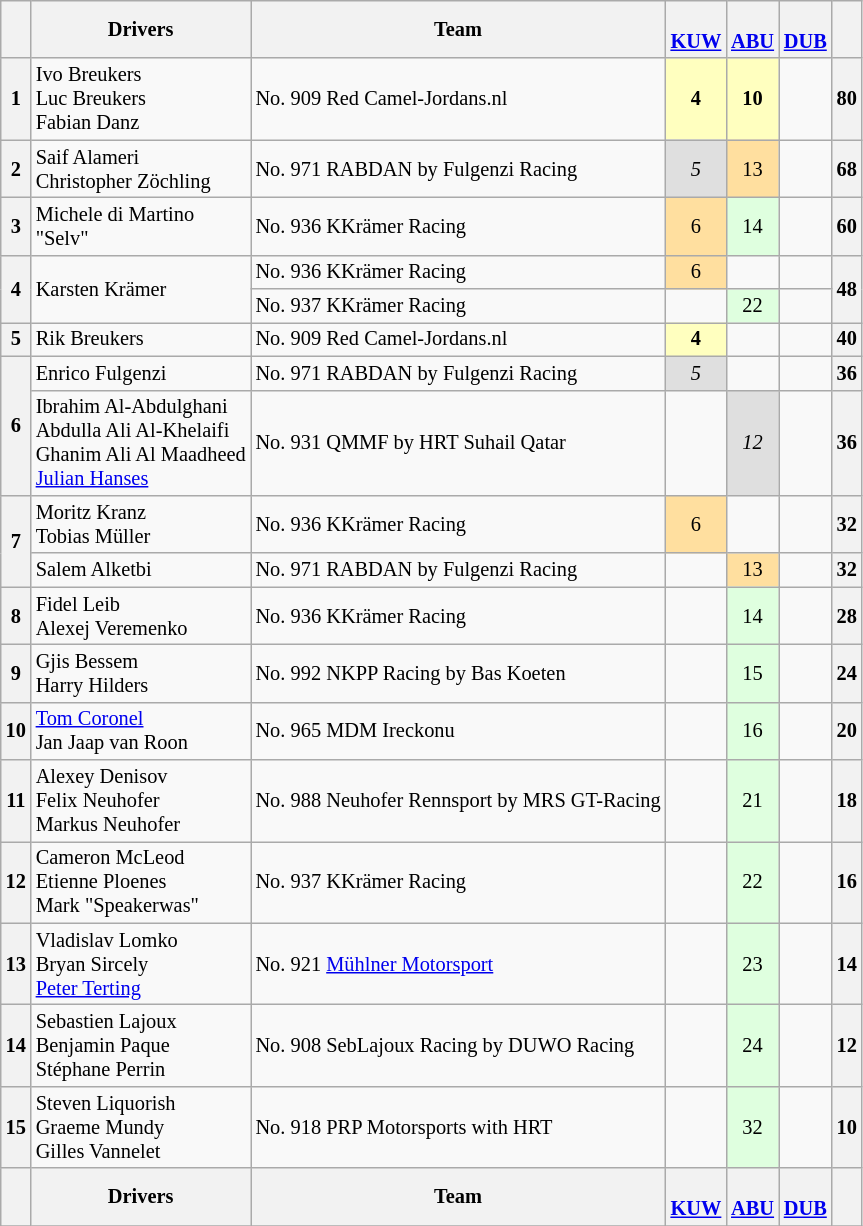<table align=left| class="wikitable" style="font-size: 85%; text-align: center;">
<tr valign="top">
<th valign=middle></th>
<th valign=middle>Drivers</th>
<th valign=middle>Team</th>
<th><br><a href='#'>KUW</a></th>
<th><br><a href='#'>ABU</a></th>
<th><br><a href='#'>DUB</a></th>
<th valign=middle>  </th>
</tr>
<tr>
<th>1</th>
<td align=left> Ivo Breukers<br> Luc Breukers<br> Fabian Danz</td>
<td align=left> No. 909 Red Camel-Jordans.nl</td>
<td style="background:#FFFFBF;"><strong>4</strong></td>
<td style="background:#FFFFBF;"><strong>10</strong></td>
<td></td>
<th>80</th>
</tr>
<tr>
<th>2</th>
<td align=left> Saif Alameri<br> Christopher Zöchling</td>
<td align=left> No. 971 RABDAN by Fulgenzi Racing</td>
<td style="background:#DFDFDF;"><em>5</em></td>
<td style="background:#FFDF9F;">13</td>
<td></td>
<th>68</th>
</tr>
<tr>
<th>3</th>
<td align=left> Michele di Martino<br> "Selv"</td>
<td align=left> No. 936 KKrämer Racing</td>
<td style="background:#FFDF9F;">6</td>
<td style="background:#DFFFDF;">14</td>
<td></td>
<th>60</th>
</tr>
<tr>
<th rowspan=2>4</th>
<td rowspan=2 align=left> Karsten Krämer</td>
<td align=left> No. 936 KKrämer Racing</td>
<td style="background:#FFDF9F;">6</td>
<td></td>
<td></td>
<th rowspan=2>48</th>
</tr>
<tr>
<td align=left> No. 937 KKrämer Racing</td>
<td></td>
<td style="background:#DFFFDF;">22</td>
<td></td>
</tr>
<tr>
<th>5</th>
<td align=left> Rik Breukers</td>
<td align=left> No. 909 Red Camel-Jordans.nl</td>
<td style="background:#FFFFBF;"><strong>4</strong></td>
<td></td>
<td></td>
<th>40</th>
</tr>
<tr>
<th rowspan=2>6</th>
<td align=left> Enrico Fulgenzi</td>
<td align=left> No. 971 RABDAN by Fulgenzi Racing</td>
<td style="background:#DFDFDF;"><em>5</em></td>
<td></td>
<td></td>
<th>36</th>
</tr>
<tr>
<td align=left> Ibrahim Al-Abdulghani<br> Abdulla Ali Al-Khelaifi<br> Ghanim Ali Al Maadheed<br> <a href='#'>Julian Hanses</a></td>
<td align=left> No. 931 QMMF by HRT Suhail Qatar</td>
<td></td>
<td style="background:#DFDFDF;"><em>12</em></td>
<td></td>
<th>36</th>
</tr>
<tr>
<th rowspan=2>7</th>
<td align=left> Moritz Kranz<br> Tobias Müller</td>
<td align=left> No. 936 KKrämer Racing</td>
<td style="background:#FFDF9F;">6</td>
<td></td>
<td></td>
<th>32</th>
</tr>
<tr>
<td align=left> Salem Alketbi</td>
<td align=left> No. 971 RABDAN by Fulgenzi Racing</td>
<td></td>
<td style="background:#FFDF9F;">13</td>
<td></td>
<th>32</th>
</tr>
<tr>
<th>8</th>
<td align=left> Fidel Leib<br> Alexej Veremenko</td>
<td align=left> No. 936 KKrämer Racing</td>
<td></td>
<td style="background:#DFFFDF;">14</td>
<td></td>
<th>28</th>
</tr>
<tr>
<th>9</th>
<td align=left> Gjis Bessem<br> Harry Hilders</td>
<td align=left> No. 992 NKPP Racing by Bas Koeten</td>
<td></td>
<td style="background:#DFFFDF;">15</td>
<td></td>
<th>24</th>
</tr>
<tr>
<th>10</th>
<td align=left> <a href='#'>Tom Coronel</a><br> Jan Jaap van Roon</td>
<td align=left> No. 965 MDM Ireckonu</td>
<td></td>
<td style="background:#DFFFDF;">16</td>
<td></td>
<th>20</th>
</tr>
<tr>
<th>11</th>
<td align=left> Alexey Denisov<br> Felix Neuhofer<br> Markus Neuhofer</td>
<td align=left> No. 988 Neuhofer Rennsport by MRS GT-Racing</td>
<td></td>
<td style="background:#DFFFDF;">21</td>
<td></td>
<th>18</th>
</tr>
<tr>
<th>12</th>
<td align=left> Cameron McLeod<br> Etienne Ploenes<br> Mark "Speakerwas"</td>
<td align=left> No. 937 KKrämer Racing</td>
<td></td>
<td style="background:#DFFFDF;">22</td>
<td></td>
<th>16</th>
</tr>
<tr>
<th>13</th>
<td align=left> Vladislav Lomko<br> Bryan Sircely<br> <a href='#'>Peter Terting</a></td>
<td align=left> No. 921 <a href='#'>Mühlner Motorsport</a></td>
<td></td>
<td style="background:#DFFFDF;">23</td>
<td></td>
<th>14</th>
</tr>
<tr>
<th>14</th>
<td align=left> Sebastien Lajoux<br> Benjamin Paque<br> Stéphane Perrin</td>
<td align=left> No. 908 SebLajoux Racing by DUWO Racing</td>
<td></td>
<td style="background:#DFFFDF;">24</td>
<td></td>
<th>12</th>
</tr>
<tr>
<th>15</th>
<td align=left> Steven Liquorish<br> Graeme Mundy<br> Gilles Vannelet</td>
<td align=left> No. 918 PRP Motorsports with HRT</td>
<td></td>
<td style="background:#DFFFDF;">32</td>
<td></td>
<th>10</th>
</tr>
<tr>
<th valign=middle></th>
<th valign=middle>Drivers</th>
<th valign=middle>Team</th>
<th><br><a href='#'>KUW</a></th>
<th><br><a href='#'>ABU</a></th>
<th><br><a href='#'>DUB</a></th>
<th valign=middle>  </th>
</tr>
<tr>
</tr>
</table>
